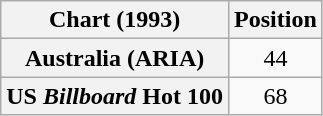<table class="wikitable plainrowheaders" style="text-align:center">
<tr>
<th scope="col">Chart (1993)</th>
<th scope="col">Position</th>
</tr>
<tr>
<th scope="row">Australia (ARIA)</th>
<td>44</td>
</tr>
<tr>
<th scope="row">US <em>Billboard</em> Hot 100</th>
<td>68</td>
</tr>
</table>
